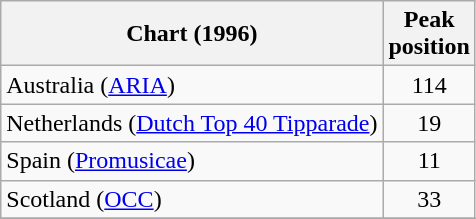<table class="wikitable sortable">
<tr>
<th>Chart (1996)</th>
<th>Peak<br>position</th>
</tr>
<tr>
<td>Australia (<a href='#'>ARIA</a>)</td>
<td align="center">114</td>
</tr>
<tr>
<td>Netherlands (<a href='#'>Dutch Top 40 Tipparade</a>)</td>
<td style="text-align:center;">19</td>
</tr>
<tr>
<td>Spain (<a href='#'>Promusicae</a>)</td>
<td align="center">11</td>
</tr>
<tr>
<td>Scotland (<a href='#'>OCC</a>)</td>
<td align="center">33</td>
</tr>
<tr>
</tr>
<tr>
</tr>
<tr>
</tr>
<tr>
</tr>
</table>
